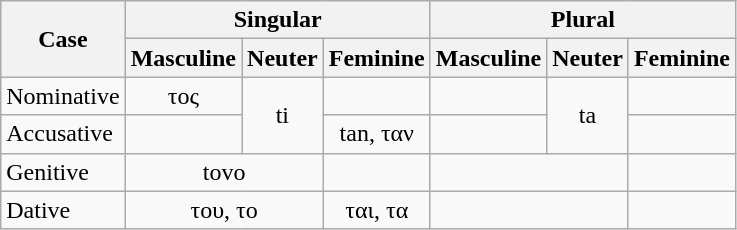<table class="wikitable">
<tr>
<th rowspan="2">Case</th>
<th colspan="3">Singular</th>
<th colspan="3">Plural</th>
</tr>
<tr>
<th>Masculine</th>
<th>Neuter</th>
<th>Feminine</th>
<th>Masculine</th>
<th>Neuter</th>
<th>Feminine</th>
</tr>
<tr>
<td>Nominative</td>
<td align="center">τος</td>
<td rowspan="2" align="center">ti</td>
<td></td>
<td></td>
<td rowspan="2" align="center">ta</td>
<td></td>
</tr>
<tr>
<td>Accusative</td>
<td></td>
<td align="center">tan, ταν</td>
<td></td>
<td></td>
</tr>
<tr>
<td>Genitive</td>
<td colspan="2" align="center">tovo</td>
<td></td>
<td colspan="2"></td>
<td colspan="2"></td>
</tr>
<tr>
<td>Dative</td>
<td colspan="2" align="center">του, το</td>
<td align="center">ται, τα</td>
<td colspan="2"></td>
<td colspan="2"></td>
</tr>
</table>
